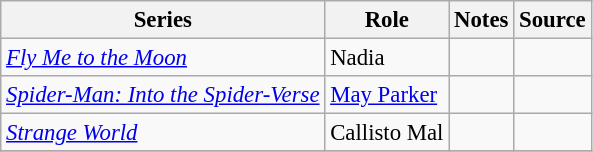<table class="wikitable sortable plainrowheaders" style="width=95%;  font-size: 95%;">
<tr>
<th>Series</th>
<th>Role</th>
<th>Notes</th>
<th class="unsortable">Source</th>
</tr>
<tr>
<td><em><a href='#'>Fly Me to the Moon</a></em></td>
<td>Nadia</td>
<td></td>
<td></td>
</tr>
<tr>
<td><em><a href='#'>Spider-Man: Into the Spider-Verse</a></em></td>
<td><a href='#'>May Parker</a></td>
<td></td>
<td></td>
</tr>
<tr>
<td><em><a href='#'>Strange World</a></em></td>
<td>Callisto Mal</td>
<td></td>
<td></td>
</tr>
<tr>
</tr>
</table>
